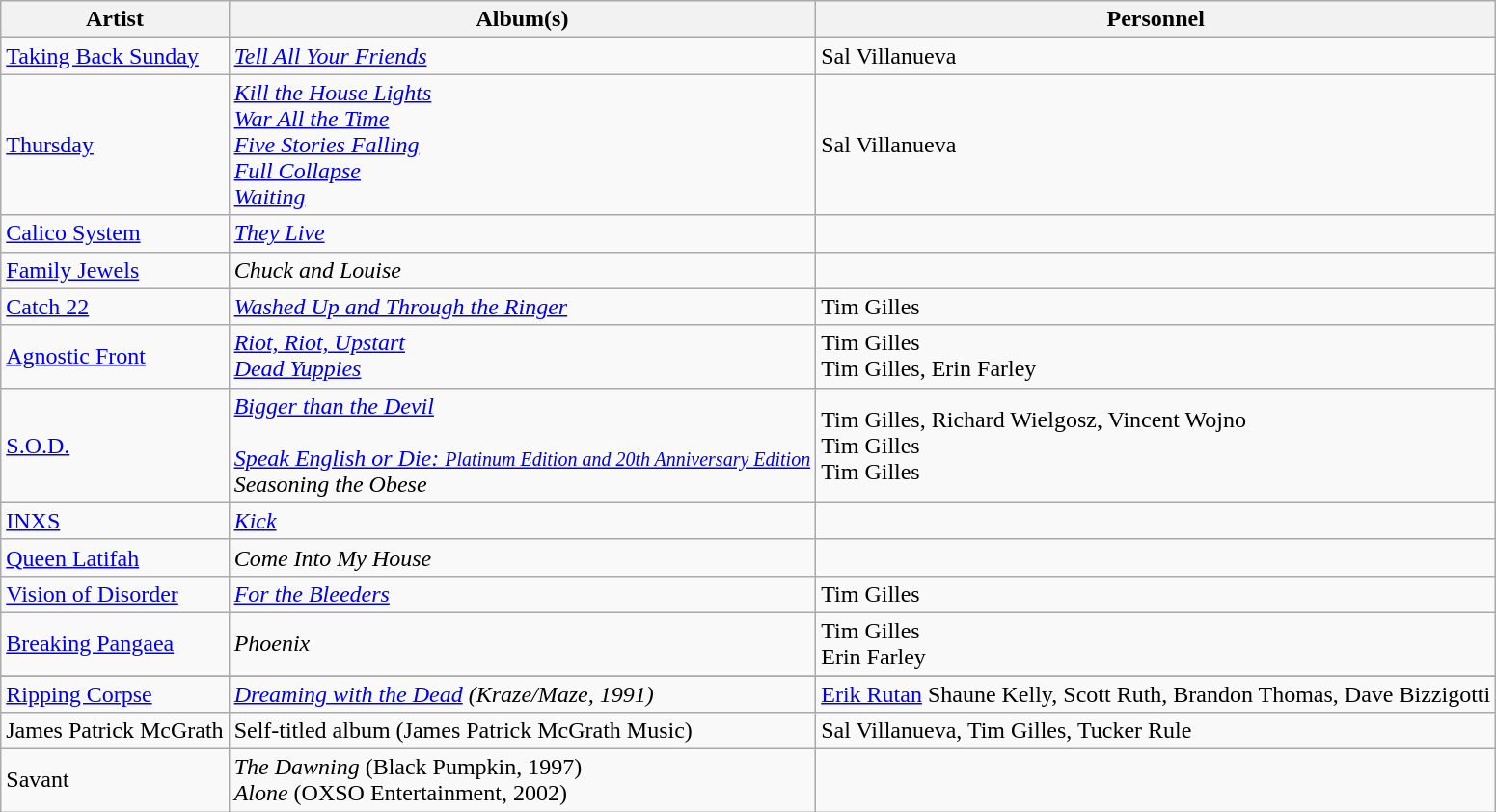<table class="wikitable">
<tr>
<th>Artist</th>
<th>Album(s)</th>
<th>Personnel</th>
</tr>
<tr>
<td><a href='#'>Taking Back Sunday</a></td>
<td><em><a href='#'>Tell All Your Friends</a></em></td>
<td>Sal Villanueva</td>
</tr>
<tr>
<td><a href='#'>Thursday</a></td>
<td><em><a href='#'>Kill the House Lights</a></em><br><em><a href='#'>War All the Time</a></em><br>
<em><a href='#'>Five Stories Falling</a></em><br>
<em><a href='#'>Full Collapse</a></em><br>
<em><a href='#'>Waiting</a></em></td>
<td>Sal Villanueva</td>
</tr>
<tr>
<td><a href='#'>Calico System</a></td>
<td><em><a href='#'>They Live</a></em></td>
<td></td>
</tr>
<tr>
<td><a href='#'>Family Jewels</a></td>
<td><em>Chuck and Louise</em></td>
<td></td>
</tr>
<tr>
<td><a href='#'>Catch 22</a></td>
<td><em><a href='#'>Washed Up and Through the Ringer</a></em></td>
<td>Tim Gilles</td>
</tr>
<tr>
<td><a href='#'>Agnostic Front</a></td>
<td><em><a href='#'>Riot, Riot, Upstart</a></em><br><em><a href='#'>Dead Yuppies</a></em></td>
<td>Tim Gilles<br>Tim Gilles, Erin Farley</td>
</tr>
<tr>
<td><a href='#'>S.O.D.</a></td>
<td><em><a href='#'>Bigger than the Devil</a></em><br><br><em><a href='#'>Speak English or Die: <small>Platinum Edition and 20th Anniversary Edition</small></a></em><br><em>Seasoning the Obese</em></td>
<td>Tim Gilles, Richard Wielgosz, Vincent Wojno<br>Tim Gilles<br>Tim Gilles</td>
</tr>
<tr>
<td><a href='#'>INXS</a></td>
<td><em><a href='#'>Kick</a></em></td>
<td></td>
</tr>
<tr>
<td><a href='#'>Queen Latifah</a></td>
<td><em>Come Into My House</em></td>
<td></td>
</tr>
<tr>
<td><a href='#'>Vision of Disorder</a></td>
<td><em><a href='#'>For the Bleeders</a></em></td>
<td>Tim Gilles</td>
</tr>
<tr>
<td><a href='#'>Breaking Pangaea</a></td>
<td><em>Phoenix</em></td>
<td>Tim Gilles<br>Erin Farley</td>
</tr>
<tr ">
</tr>
<tr>
<td><a href='#'>Ripping Corpse</a></td>
<td><em><a href='#'>Dreaming with the Dead</a> (Kraze/Maze, 1991)</em></td>
<td><a href='#'>Erik Rutan</a> Shaune Kelly, Scott Ruth, Brandon Thomas, Dave Bizzigotti</td>
</tr>
<tr>
<td>James Patrick McGrath</td>
<td>Self-titled album (James Patrick McGrath Music)</td>
<td>Sal Villanueva, Tim Gilles, Tucker Rule</td>
</tr>
<tr>
<td>Savant</td>
<td><em>The Dawning</em> (Black Pumpkin, 1997)<br><em>Alone</em> (OXSO Entertainment, 2002)</td>
<td></td>
</tr>
</table>
